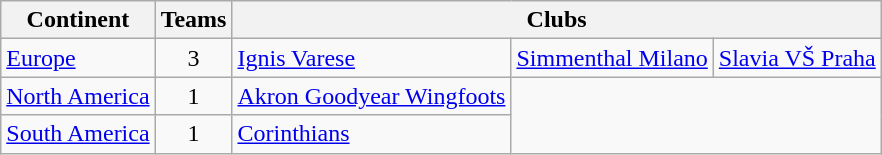<table class="wikitable" style="margin-left:0.5em;">
<tr>
<th>Continent</th>
<th>Teams</th>
<th colspan=5>Clubs</th>
</tr>
<tr>
<td><a href='#'>Europe</a></td>
<td align=center>3</td>
<td> <a href='#'>Ignis Varese</a></td>
<td> <a href='#'>Simmenthal Milano</a></td>
<td> <a href='#'>Slavia VŠ Praha</a></td>
</tr>
<tr>
<td><a href='#'>North America</a></td>
<td align=center>1</td>
<td> <a href='#'>Akron Goodyear Wingfoots</a></td>
</tr>
<tr>
<td><a href='#'>South America</a></td>
<td align=center>1</td>
<td> <a href='#'>Corinthians</a></td>
</tr>
</table>
